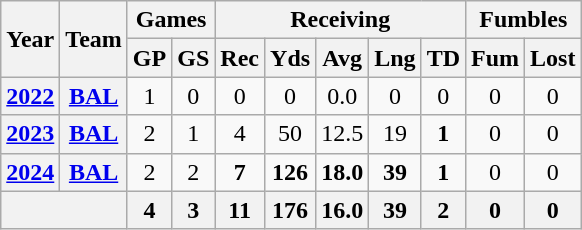<table class=wikitable style="text-align:center;">
<tr>
<th rowspan="2">Year</th>
<th rowspan="2">Team</th>
<th colspan="2">Games</th>
<th colspan="5">Receiving</th>
<th colspan="2">Fumbles</th>
</tr>
<tr>
<th>GP</th>
<th>GS</th>
<th>Rec</th>
<th>Yds</th>
<th>Avg</th>
<th>Lng</th>
<th>TD</th>
<th>Fum</th>
<th>Lost</th>
</tr>
<tr>
<th><a href='#'>2022</a></th>
<th><a href='#'>BAL</a></th>
<td>1</td>
<td>0</td>
<td>0</td>
<td>0</td>
<td>0.0</td>
<td>0</td>
<td>0</td>
<td>0</td>
<td>0</td>
</tr>
<tr>
<th><a href='#'>2023</a></th>
<th><a href='#'>BAL</a></th>
<td>2</td>
<td>1</td>
<td>4</td>
<td>50</td>
<td>12.5</td>
<td>19</td>
<td><strong>1</strong></td>
<td>0</td>
<td>0</td>
</tr>
<tr>
<th><a href='#'>2024</a></th>
<th><a href='#'>BAL</a></th>
<td>2</td>
<td>2</td>
<td><strong>7</strong></td>
<td><strong>126</strong></td>
<td><strong>18.0</strong></td>
<td><strong>39</strong></td>
<td><strong>1</strong></td>
<td>0</td>
<td>0</td>
</tr>
<tr>
<th colspan="2"></th>
<th>4</th>
<th>3</th>
<th>11</th>
<th>176</th>
<th>16.0</th>
<th>39</th>
<th>2</th>
<th>0</th>
<th>0</th>
</tr>
</table>
